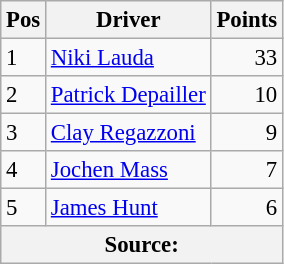<table class="wikitable" style="font-size: 95%;">
<tr>
<th>Pos</th>
<th>Driver</th>
<th>Points</th>
</tr>
<tr>
<td>1</td>
<td> <a href='#'>Niki Lauda</a></td>
<td align="right">33</td>
</tr>
<tr>
<td>2</td>
<td> <a href='#'>Patrick Depailler</a></td>
<td align="right">10</td>
</tr>
<tr>
<td>3</td>
<td> <a href='#'>Clay Regazzoni</a></td>
<td align="right">9</td>
</tr>
<tr>
<td>4</td>
<td> <a href='#'>Jochen Mass</a></td>
<td align="right">7</td>
</tr>
<tr>
<td>5</td>
<td> <a href='#'>James Hunt</a></td>
<td align="right">6</td>
</tr>
<tr>
<th colspan=4>Source:</th>
</tr>
</table>
